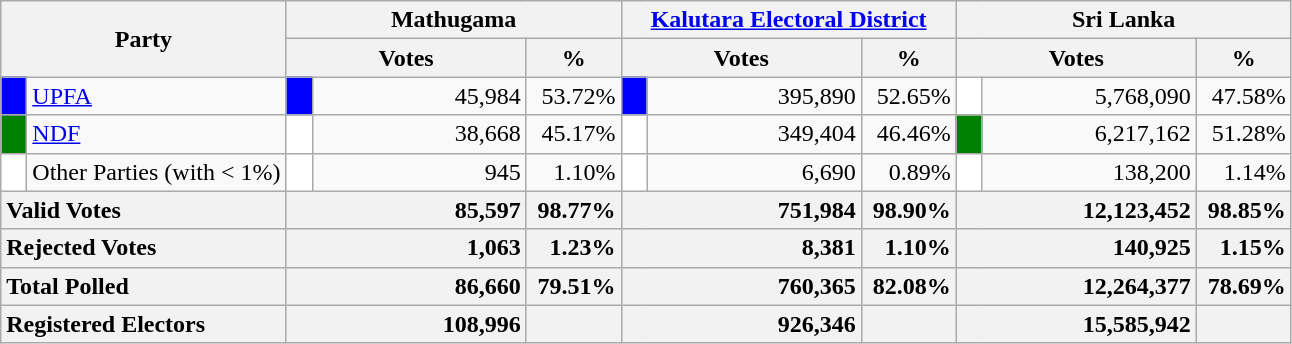<table class="wikitable">
<tr>
<th colspan="2" width="144px"rowspan="2">Party</th>
<th colspan="3" width="216px">Mathugama</th>
<th colspan="3" width="216px"><a href='#'>Kalutara Electoral District</a></th>
<th colspan="3" width="216px">Sri Lanka</th>
</tr>
<tr>
<th colspan="2" width="144px">Votes</th>
<th>%</th>
<th colspan="2" width="144px">Votes</th>
<th>%</th>
<th colspan="2" width="144px">Votes</th>
<th>%</th>
</tr>
<tr>
<td style="background-color:blue;" width="10px"></td>
<td style="text-align:left;"><a href='#'>UPFA</a></td>
<td style="background-color:blue;" width="10px"></td>
<td style="text-align:right;">45,984</td>
<td style="text-align:right;">53.72%</td>
<td style="background-color:blue;" width="10px"></td>
<td style="text-align:right;">395,890</td>
<td style="text-align:right;">52.65%</td>
<td style="background-color:white;" width="10px"></td>
<td style="text-align:right;">5,768,090</td>
<td style="text-align:right;">47.58%</td>
</tr>
<tr>
<td style="background-color:green;" width="10px"></td>
<td style="text-align:left;"><a href='#'>NDF</a></td>
<td style="background-color:white;" width="10px"></td>
<td style="text-align:right;">38,668</td>
<td style="text-align:right;">45.17%</td>
<td style="background-color:white;" width="10px"></td>
<td style="text-align:right;">349,404</td>
<td style="text-align:right;">46.46%</td>
<td style="background-color:green;" width="10px"></td>
<td style="text-align:right;">6,217,162</td>
<td style="text-align:right;">51.28%</td>
</tr>
<tr>
<td style="background-color:white;" width="10px"></td>
<td style="text-align:left;">Other Parties (with < 1%)</td>
<td style="background-color:white;" width="10px"></td>
<td style="text-align:right;">945</td>
<td style="text-align:right;">1.10%</td>
<td style="background-color:white;" width="10px"></td>
<td style="text-align:right;">6,690</td>
<td style="text-align:right;">0.89%</td>
<td style="background-color:white;" width="10px"></td>
<td style="text-align:right;">138,200</td>
<td style="text-align:right;">1.14%</td>
</tr>
<tr>
<th colspan="2" width="144px"style="text-align:left;">Valid Votes</th>
<th style="text-align:right;"colspan="2" width="144px">85,597</th>
<th style="text-align:right;">98.77%</th>
<th style="text-align:right;"colspan="2" width="144px">751,984</th>
<th style="text-align:right;">98.90%</th>
<th style="text-align:right;"colspan="2" width="144px">12,123,452</th>
<th style="text-align:right;">98.85%</th>
</tr>
<tr>
<th colspan="2" width="144px"style="text-align:left;">Rejected Votes</th>
<th style="text-align:right;"colspan="2" width="144px">1,063</th>
<th style="text-align:right;">1.23%</th>
<th style="text-align:right;"colspan="2" width="144px">8,381</th>
<th style="text-align:right;">1.10%</th>
<th style="text-align:right;"colspan="2" width="144px">140,925</th>
<th style="text-align:right;">1.15%</th>
</tr>
<tr>
<th colspan="2" width="144px"style="text-align:left;">Total Polled</th>
<th style="text-align:right;"colspan="2" width="144px">86,660</th>
<th style="text-align:right;">79.51%</th>
<th style="text-align:right;"colspan="2" width="144px">760,365</th>
<th style="text-align:right;">82.08%</th>
<th style="text-align:right;"colspan="2" width="144px">12,264,377</th>
<th style="text-align:right;">78.69%</th>
</tr>
<tr>
<th colspan="2" width="144px"style="text-align:left;">Registered Electors</th>
<th style="text-align:right;"colspan="2" width="144px">108,996</th>
<th></th>
<th style="text-align:right;"colspan="2" width="144px">926,346</th>
<th></th>
<th style="text-align:right;"colspan="2" width="144px">15,585,942</th>
<th></th>
</tr>
</table>
